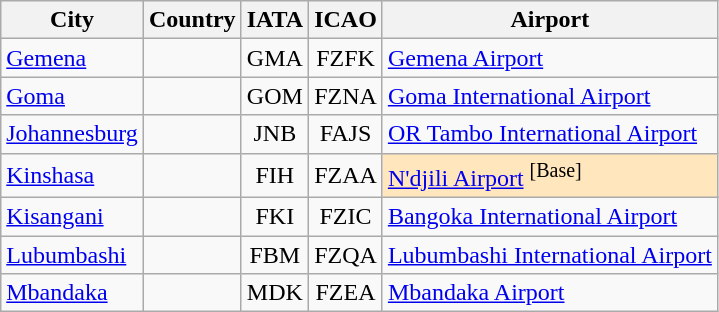<table class="wikitable sortable">
<tr>
<th>City</th>
<th>Country</th>
<th>IATA</th>
<th>ICAO</th>
<th>Airport</th>
</tr>
<tr>
<td><a href='#'>Gemena</a></td>
<td></td>
<td align=center>GMA</td>
<td align=center>FZFK</td>
<td><a href='#'>Gemena Airport</a></td>
</tr>
<tr>
<td><a href='#'>Goma</a></td>
<td></td>
<td align=center>GOM</td>
<td align=center>FZNA</td>
<td><a href='#'>Goma International Airport</a></td>
</tr>
<tr>
<td><a href='#'>Johannesburg</a></td>
<td></td>
<td align=center>JNB</td>
<td align=center>FAJS</td>
<td><a href='#'>OR Tambo International Airport</a></td>
</tr>
<tr>
<td><a href='#'>Kinshasa</a></td>
<td></td>
<td align=center>FIH</td>
<td align=center>FZAA</td>
<td style="background-color: #FFE6BD"><a href='#'>N'djili Airport</a> <sup>[Base]</sup></td>
</tr>
<tr>
<td><a href='#'>Kisangani</a></td>
<td></td>
<td align=center>FKI</td>
<td align=center>FZIC</td>
<td><a href='#'>Bangoka International Airport</a></td>
</tr>
<tr>
<td><a href='#'>Lubumbashi</a></td>
<td></td>
<td align=center>FBM</td>
<td align=center>FZQA</td>
<td><a href='#'>Lubumbashi International Airport</a></td>
</tr>
<tr>
<td><a href='#'>Mbandaka</a></td>
<td></td>
<td align=center>MDK</td>
<td align=center>FZEA</td>
<td><a href='#'>Mbandaka Airport</a></td>
</tr>
</table>
